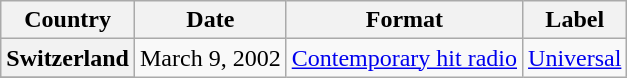<table class="wikitable plainrowheaders">
<tr>
<th>Country</th>
<th>Date</th>
<th>Format</th>
<th>Label</th>
</tr>
<tr>
<th scope="row">Switzerland</th>
<td rowspan="2">March 9, 2002</td>
<td rowspan="2"><a href='#'>Contemporary hit radio</a></td>
<td rowspan="2"><a href='#'>Universal</a></td>
</tr>
<tr>
</tr>
</table>
